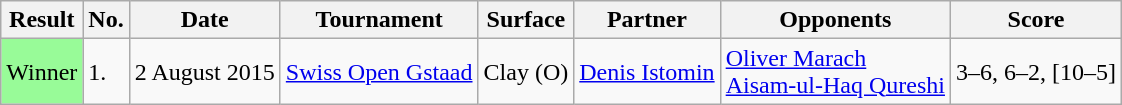<table class="sortable wikitable">
<tr>
<th>Result</th>
<th>No.</th>
<th>Date</th>
<th>Tournament</th>
<th>Surface</th>
<th>Partner</th>
<th>Opponents</th>
<th class="unsortable">Score</th>
</tr>
<tr>
<td bgcolor=98FB98>Winner</td>
<td>1.</td>
<td>2 August 2015</td>
<td><a href='#'>Swiss Open Gstaad</a></td>
<td>Clay (O)</td>
<td> <a href='#'>Denis Istomin</a></td>
<td> <a href='#'>Oliver Marach</a><br> <a href='#'>Aisam-ul-Haq Qureshi</a></td>
<td>3–6, 6–2, [10–5]</td>
</tr>
</table>
